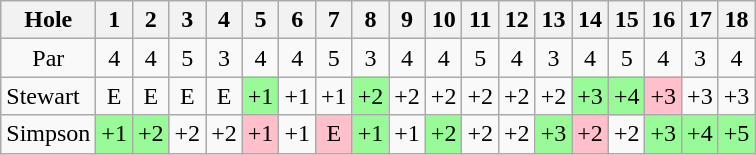<table class="wikitable" style="text-align:center">
<tr>
<th>Hole</th>
<th> 1 </th>
<th> 2 </th>
<th> 3 </th>
<th> 4 </th>
<th> 5 </th>
<th> 6 </th>
<th> 7 </th>
<th> 8 </th>
<th> 9 </th>
<th>10</th>
<th>11</th>
<th>12</th>
<th>13</th>
<th>14</th>
<th>15</th>
<th>16</th>
<th>17</th>
<th>18</th>
</tr>
<tr>
<td>Par</td>
<td>4</td>
<td>4</td>
<td>5</td>
<td>3</td>
<td>4</td>
<td>4</td>
<td>5</td>
<td>3</td>
<td>4</td>
<td>4</td>
<td>5</td>
<td>4</td>
<td>3</td>
<td>4</td>
<td>5</td>
<td>4</td>
<td>3</td>
<td>4</td>
</tr>
<tr>
<td align=left> Stewart</td>
<td>E</td>
<td>E</td>
<td>E</td>
<td>E</td>
<td style="background: PaleGreen;">+1</td>
<td>+1</td>
<td>+1</td>
<td style="background: PaleGreen;">+2</td>
<td>+2</td>
<td>+2</td>
<td>+2</td>
<td>+2</td>
<td +2>+2</td>
<td style="background: PaleGreen;">+3</td>
<td style="background: PaleGreen;">+4</td>
<td style="background: Pink;">+3</td>
<td>+3</td>
<td>+3</td>
</tr>
<tr>
<td align=left> Simpson</td>
<td style="background: PaleGreen;">+1</td>
<td style="background: PaleGreen;">+2</td>
<td>+2</td>
<td>+2</td>
<td style="background: Pink;">+1</td>
<td>+1</td>
<td style="background: Pink;">E</td>
<td style="background: PaleGreen;">+1</td>
<td>+1</td>
<td style="background: PaleGreen;">+2</td>
<td>+2</td>
<td>+2</td>
<td style="background: PaleGreen;">+3</td>
<td style="background: Pink;">+2</td>
<td>+2</td>
<td style="background: PaleGreen;">+3</td>
<td style="background: PaleGreen;">+4</td>
<td style="background: PaleGreen;">+5</td>
</tr>
</table>
